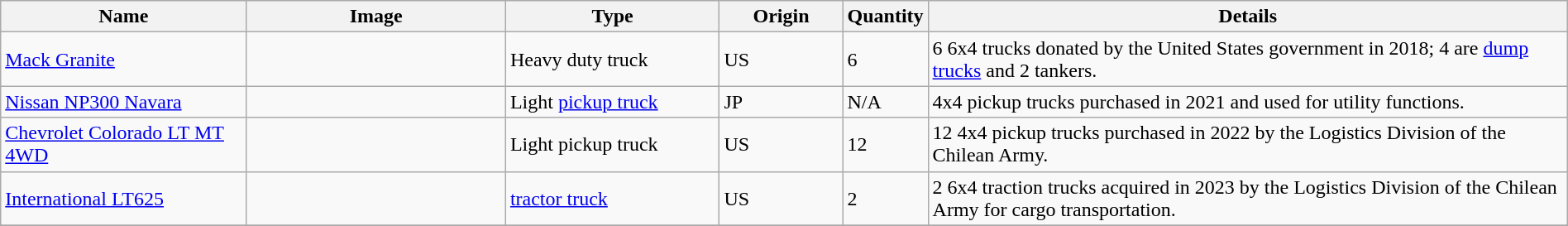<table class="wikitable" border="0" style="width:100%">
<tr>
<th style="text-align: center; width:16%;">Name</th>
<th style="text-align: center; width:17%;">Image</th>
<th style="text-align: center; width:14%;">Type</th>
<th style="text-align: center; width:8%;">Origin</th>
<th><strong>Quantity</strong></th>
<th style="text-align: center; width:42%;">Details</th>
</tr>
<tr>
<td><a href='#'>Mack Granite</a></td>
<td></td>
<td>Heavy duty truck</td>
<td> US</td>
<td>6</td>
<td>6 6x4 trucks donated by the United States government in 2018; 4 are <a href='#'>dump trucks</a> and 2 tankers.</td>
</tr>
<tr>
<td><a href='#'>Nissan NP300 Navara</a></td>
<td></td>
<td>Light <a href='#'>pickup truck</a></td>
<td> JP</td>
<td>N/A</td>
<td>4x4 pickup trucks purchased in 2021 and used for utility functions.</td>
</tr>
<tr>
<td><a href='#'>Chevrolet Colorado LT MT 4WD</a></td>
<td></td>
<td>Light pickup truck</td>
<td> US</td>
<td>12</td>
<td>12 4x4 pickup trucks purchased in 2022 by the Logistics Division of the Chilean Army.</td>
</tr>
<tr>
<td><a href='#'>International LT625</a></td>
<td></td>
<td><a href='#'>tractor truck</a></td>
<td> US</td>
<td>2</td>
<td>2 6x4 traction trucks acquired in 2023 by the Logistics Division of the Chilean Army for cargo transportation.</td>
</tr>
<tr>
</tr>
</table>
